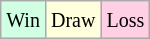<table class="wikitable">
<tr>
<td style="background-color: #d0ffe3;"><small>Win</small></td>
<td style="background-color: #ffffdd;"><small>Draw</small></td>
<td style="background-color: #ffd0e3;"><small>Loss</small></td>
</tr>
</table>
